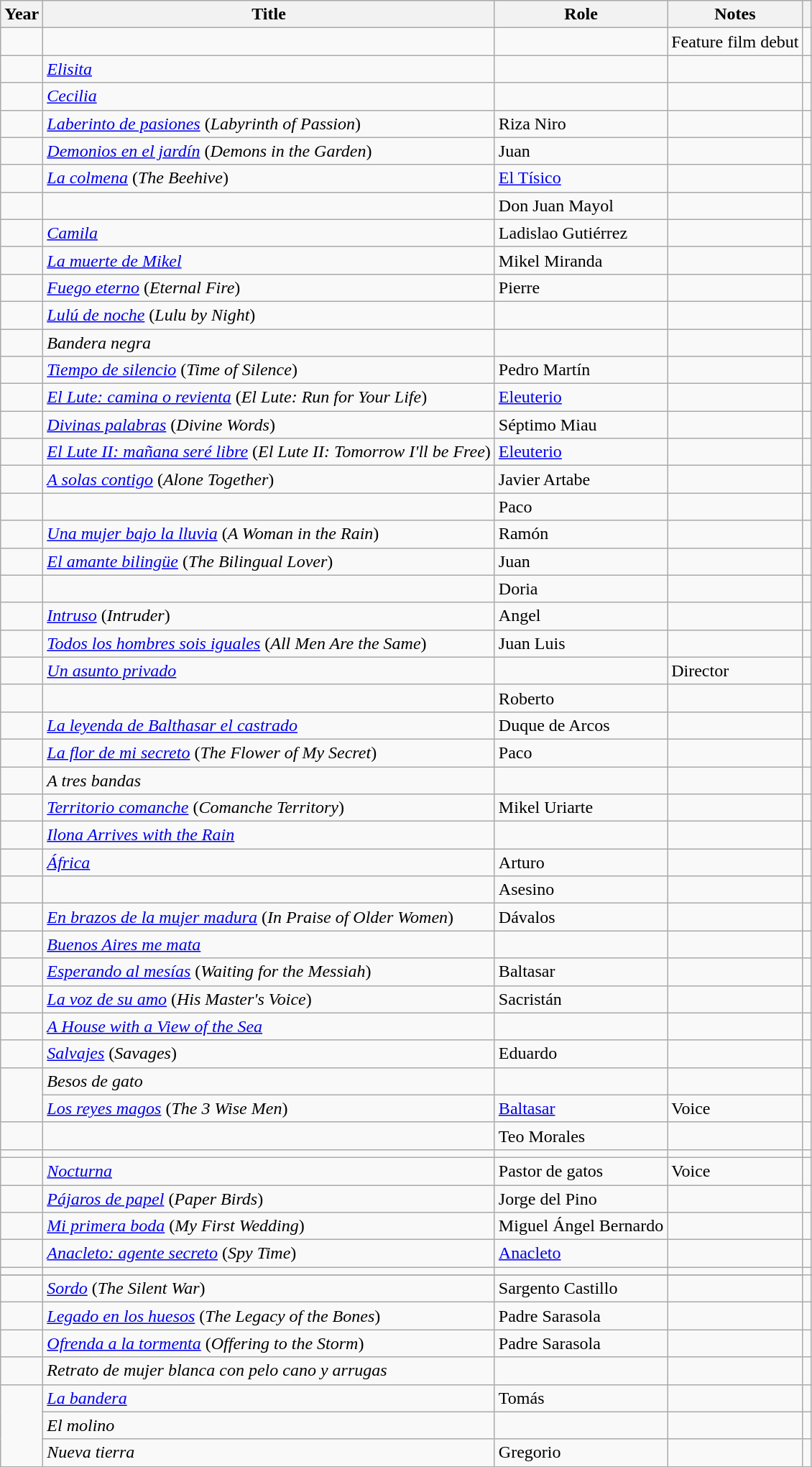<table class="wikitable sortable">
<tr>
<th>Year</th>
<th>Title</th>
<th>Role</th>
<th class = "unsortable">Notes</th>
<th class = "unsortable"></th>
</tr>
<tr>
<td></td>
<td><em></em></td>
<td></td>
<td>Feature film debut</td>
<td></td>
</tr>
<tr>
<td></td>
<td><em><a href='#'>Elisita</a></em></td>
<td></td>
<td></td>
<td></td>
</tr>
<tr>
<td></td>
<td><em><a href='#'>Cecilia</a></em></td>
<td></td>
<td></td>
<td></td>
</tr>
<tr>
<td></td>
<td><em><a href='#'>Laberinto de pasiones</a></em> (<em>Labyrinth of Passion</em>)</td>
<td>Riza Niro</td>
<td></td>
<td></td>
</tr>
<tr>
<td></td>
<td><em><a href='#'>Demonios en el jardín</a></em> (<em>Demons in the Garden</em>)</td>
<td>Juan</td>
<td></td>
<td></td>
</tr>
<tr>
<td></td>
<td><em><a href='#'>La colmena</a></em> (<em>The Beehive</em>)</td>
<td><a href='#'>El Tísico</a></td>
<td></td>
<td></td>
</tr>
<tr>
<td></td>
<td><em></em></td>
<td>Don Juan Mayol</td>
<td></td>
<td></td>
</tr>
<tr>
<td></td>
<td><em><a href='#'>Camila</a></em></td>
<td>Ladislao Gutiérrez</td>
<td></td>
<td></td>
</tr>
<tr>
<td></td>
<td><em><a href='#'>La muerte de Mikel</a></em></td>
<td>Mikel Miranda</td>
<td></td>
<td></td>
</tr>
<tr>
<td></td>
<td><em><a href='#'>Fuego eterno</a></em> (<em>Eternal Fire</em>)</td>
<td>Pierre</td>
<td></td>
<td></td>
</tr>
<tr>
<td></td>
<td><em><a href='#'>Lulú de noche</a></em> (<em>Lulu by Night</em>)</td>
<td></td>
<td></td>
<td></td>
</tr>
<tr>
<td></td>
<td><em>Bandera negra</em></td>
<td></td>
<td></td>
<td></td>
</tr>
<tr>
<td></td>
<td><em><a href='#'>Tiempo de silencio</a></em> (<em>Time of Silence</em>)</td>
<td>Pedro Martín</td>
<td></td>
<td></td>
</tr>
<tr>
<td></td>
<td><em><a href='#'>El Lute: camina o revienta</a></em> (<em>El Lute: Run for Your Life</em>)</td>
<td><a href='#'>Eleuterio</a></td>
<td></td>
<td></td>
</tr>
<tr>
<td></td>
<td><em><a href='#'>Divinas palabras</a></em> (<em>Divine Words</em>)</td>
<td>Séptimo Miau</td>
<td></td>
<td></td>
</tr>
<tr>
<td></td>
<td><em><a href='#'>El Lute II: mañana seré libre</a></em> (<em>El Lute II: Tomorrow I'll be Free</em>)</td>
<td><a href='#'>Eleuterio</a></td>
<td></td>
<td></td>
</tr>
<tr>
<td></td>
<td><em><a href='#'>A solas contigo</a></em> (<em>Alone Together</em>)</td>
<td>Javier Artabe</td>
<td></td>
<td></td>
</tr>
<tr>
<td></td>
<td><em></em></td>
<td>Paco</td>
<td></td>
<td></td>
</tr>
<tr>
<td></td>
<td><em><a href='#'>Una mujer bajo la lluvia</a></em> (<em>A Woman in the Rain</em>)</td>
<td>Ramón</td>
<td></td>
<td></td>
</tr>
<tr>
<td></td>
<td><em><a href='#'>El amante bilingüe</a></em> (<em>The Bilingual Lover</em>)</td>
<td>Juan</td>
<td></td>
<td></td>
</tr>
<tr>
<td></td>
<td><em></em></td>
<td>Doria</td>
<td></td>
<td></td>
</tr>
<tr>
<td></td>
<td><em><a href='#'>Intruso</a></em> (<em>Intruder</em>)</td>
<td>Angel</td>
<td></td>
<td></td>
</tr>
<tr>
<td></td>
<td><em><a href='#'>Todos los hombres sois iguales</a></em> (<em>All Men Are the Same</em>)</td>
<td>Juan Luis</td>
<td></td>
<td></td>
</tr>
<tr>
<td></td>
<td><em><a href='#'>Un asunto privado</a></em></td>
<td></td>
<td>Director</td>
<td></td>
</tr>
<tr>
<td></td>
<td><em></em></td>
<td>Roberto</td>
<td></td>
<td></td>
</tr>
<tr>
<td></td>
<td><em><a href='#'>La leyenda de Balthasar el castrado</a></em></td>
<td>Duque de Arcos</td>
<td></td>
<td></td>
</tr>
<tr>
<td></td>
<td><em><a href='#'>La flor de mi secreto</a></em> (<em>The Flower of My Secret</em>)</td>
<td>Paco</td>
<td></td>
<td></td>
</tr>
<tr>
<td></td>
<td><em>A tres bandas</em></td>
<td></td>
<td></td>
<td></td>
</tr>
<tr>
<td></td>
<td><em><a href='#'>Territorio comanche</a></em> (<em>Comanche Territory</em>)</td>
<td>Mikel Uriarte</td>
<td></td>
<td></td>
</tr>
<tr>
<td></td>
<td><em><a href='#'>Ilona Arrives with the Rain</a></em></td>
<td></td>
<td></td>
<td></td>
</tr>
<tr>
<td></td>
<td><em><a href='#'>África</a></em></td>
<td>Arturo</td>
<td></td>
<td></td>
</tr>
<tr>
<td></td>
<td><em></em></td>
<td>Asesino</td>
<td></td>
<td></td>
</tr>
<tr>
<td></td>
<td><em><a href='#'>En brazos de la mujer madura</a></em> (<em>In Praise of Older Women</em>)</td>
<td>Dávalos</td>
<td></td>
<td></td>
</tr>
<tr>
<td></td>
<td><em><a href='#'>Buenos Aires me mata</a></em></td>
<td></td>
<td></td>
</tr>
<tr>
<td></td>
<td><em><a href='#'>Esperando al mesías</a></em> (<em>Waiting for the Messiah</em>)</td>
<td>Baltasar</td>
<td></td>
<td></td>
</tr>
<tr>
<td></td>
<td><em><a href='#'>La voz de su amo</a></em> (<em>His Master's Voice</em>)</td>
<td>Sacristán</td>
<td></td>
<td></td>
</tr>
<tr>
<td></td>
<td><em><a href='#'>A House with a View of the Sea</a></em></td>
<td></td>
<td></td>
</tr>
<tr>
<td></td>
<td><em><a href='#'>Salvajes</a></em> (<em>Savages</em>)</td>
<td>Eduardo</td>
<td></td>
<td></td>
</tr>
<tr>
<td rowspan = "2"></td>
<td><em>Besos de gato</em></td>
<td></td>
<td></td>
</tr>
<tr>
<td><em><a href='#'>Los reyes magos</a></em> (<em>The 3 Wise Men</em>)</td>
<td><a href='#'>Baltasar</a></td>
<td>Voice</td>
<td></td>
</tr>
<tr>
<td></td>
<td><em></em></td>
<td>Teo Morales</td>
<td></td>
<td></td>
</tr>
<tr>
<td></td>
<td><em></em></td>
<td></td>
<td></td>
<td></td>
</tr>
<tr>
<td></td>
<td><em><a href='#'>Nocturna</a></em></td>
<td>Pastor de gatos</td>
<td>Voice</td>
<td></td>
</tr>
<tr>
<td></td>
<td><em><a href='#'>Pájaros de papel</a></em> (<em>Paper Birds</em>)</td>
<td>Jorge del Pino</td>
<td></td>
<td></td>
</tr>
<tr>
<td></td>
<td><em><a href='#'>Mi primera boda</a></em> (<em>My First Wedding</em>)</td>
<td>Miguel Ángel Bernardo</td>
<td></td>
<td></td>
</tr>
<tr>
<td></td>
<td><em><a href='#'>Anacleto: agente secreto</a></em> (<em>Spy Time</em>)</td>
<td><a href='#'>Anacleto</a></td>
<td></td>
<td></td>
</tr>
<tr>
<td></td>
<td><em></em></td>
<td></td>
<td></td>
</tr>
<tr>
</tr>
<tr>
<td></td>
<td><em><a href='#'>Sordo</a></em> (<em>The Silent War</em>)</td>
<td>Sargento Castillo</td>
<td></td>
<td></td>
</tr>
<tr>
<td></td>
<td><em><a href='#'>Legado en los huesos</a></em> (<em>The Legacy of the Bones</em>)</td>
<td>Padre Sarasola</td>
<td></td>
<td></td>
</tr>
<tr>
<td></td>
<td><em><a href='#'>Ofrenda a la tormenta</a></em> (<em>Offering to the Storm</em>)</td>
<td>Padre Sarasola</td>
<td></td>
<td></td>
</tr>
<tr>
<td></td>
<td><em>Retrato de mujer blanca con pelo cano y arrugas</em></td>
<td></td>
<td></td>
</tr>
<tr>
<td rowspan = "3"></td>
<td><em><a href='#'>La bandera</a></em></td>
<td>Tomás</td>
<td></td>
<td></td>
</tr>
<tr>
<td><em>El molino</em></td>
<td></td>
<td></td>
<td></td>
</tr>
<tr>
<td><em>Nueva tierra</em></td>
<td>Gregorio</td>
<td></td>
<td></td>
</tr>
</table>
